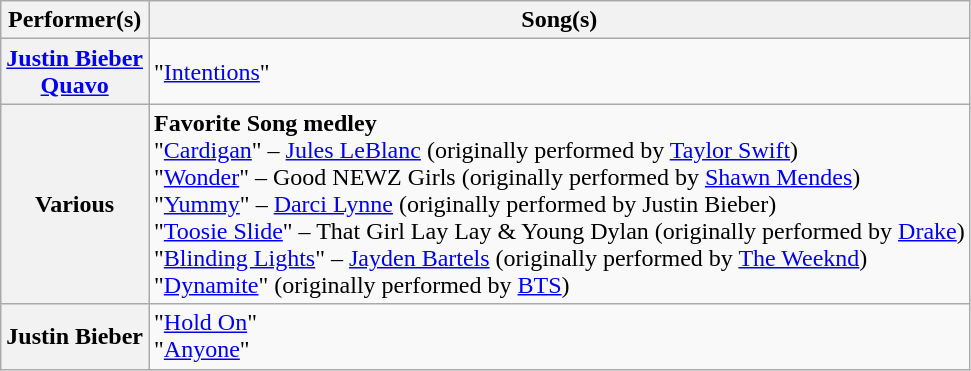<table class="wikitable plainrowheaders">
<tr>
<th scope="col">Performer(s)</th>
<th scope="col">Song(s)</th>
</tr>
<tr>
<th scope="row"><a href='#'>Justin Bieber</a><br><a href='#'>Quavo</a></th>
<td>"<a href='#'>Intentions</a>"</td>
</tr>
<tr>
<th scope="row">Various</th>
<td><strong>Favorite Song medley</strong><br>"<a href='#'>Cardigan</a>" – <a href='#'>Jules LeBlanc</a> (originally performed by <a href='#'>Taylor Swift</a>)<br>"<a href='#'>Wonder</a>" – Good NEWZ Girls (originally performed by <a href='#'>Shawn Mendes</a>)<br>"<a href='#'>Yummy</a>" – <a href='#'>Darci Lynne</a> (originally performed by Justin Bieber)<br>"<a href='#'>Toosie Slide</a>" – That Girl Lay Lay & Young Dylan (originally performed by <a href='#'>Drake</a>)<br>"<a href='#'>Blinding Lights</a>" – <a href='#'>Jayden Bartels</a> (originally performed by <a href='#'>The Weeknd</a>)<br>"<a href='#'>Dynamite</a>" (originally performed by <a href='#'>BTS</a>)</td>
</tr>
<tr>
<th scope="row">Justin Bieber</th>
<td>"<a href='#'>Hold On</a>"<br>"<a href='#'>Anyone</a>"</td>
</tr>
</table>
